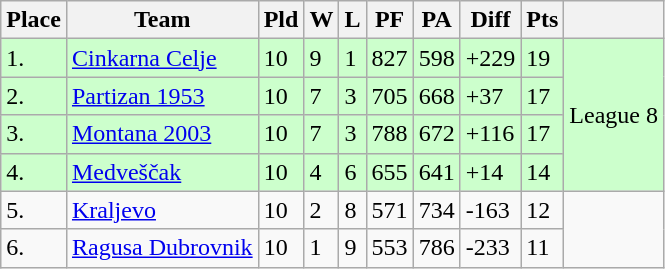<table class="wikitable">
<tr>
<th>Place</th>
<th>Team</th>
<th>Pld</th>
<th>W</th>
<th>L</th>
<th>PF</th>
<th>PA</th>
<th>Diff</th>
<th>Pts</th>
<th></th>
</tr>
<tr bgcolor=#ccffcc>
<td>1.</td>
<td> <a href='#'>Cinkarna Celje</a></td>
<td>10</td>
<td>9</td>
<td>1</td>
<td>827</td>
<td>598</td>
<td>+229</td>
<td>19</td>
<td rowspan="4">League 8</td>
</tr>
<tr bgcolor=#ccffcc>
<td>2.</td>
<td> <a href='#'>Partizan 1953</a></td>
<td>10</td>
<td>7</td>
<td>3</td>
<td>705</td>
<td>668</td>
<td>+37</td>
<td>17</td>
</tr>
<tr bgcolor=#ccffcc>
<td>3.</td>
<td> <a href='#'>Montana 2003</a></td>
<td>10</td>
<td>7</td>
<td>3</td>
<td>788</td>
<td>672</td>
<td>+116</td>
<td>17</td>
</tr>
<tr bgcolor=#ccffcc>
<td>4.</td>
<td> <a href='#'>Medveščak</a></td>
<td>10</td>
<td>4</td>
<td>6</td>
<td>655</td>
<td>641</td>
<td>+14</td>
<td>14</td>
</tr>
<tr>
<td>5.</td>
<td> <a href='#'>Kraljevo</a></td>
<td>10</td>
<td>2</td>
<td>8</td>
<td>571</td>
<td>734</td>
<td>-163</td>
<td>12</td>
<td rowspan="2"></td>
</tr>
<tr>
<td>6.</td>
<td> <a href='#'>Ragusa Dubrovnik</a></td>
<td>10</td>
<td>1</td>
<td>9</td>
<td>553</td>
<td>786</td>
<td>-233</td>
<td>11</td>
</tr>
</table>
